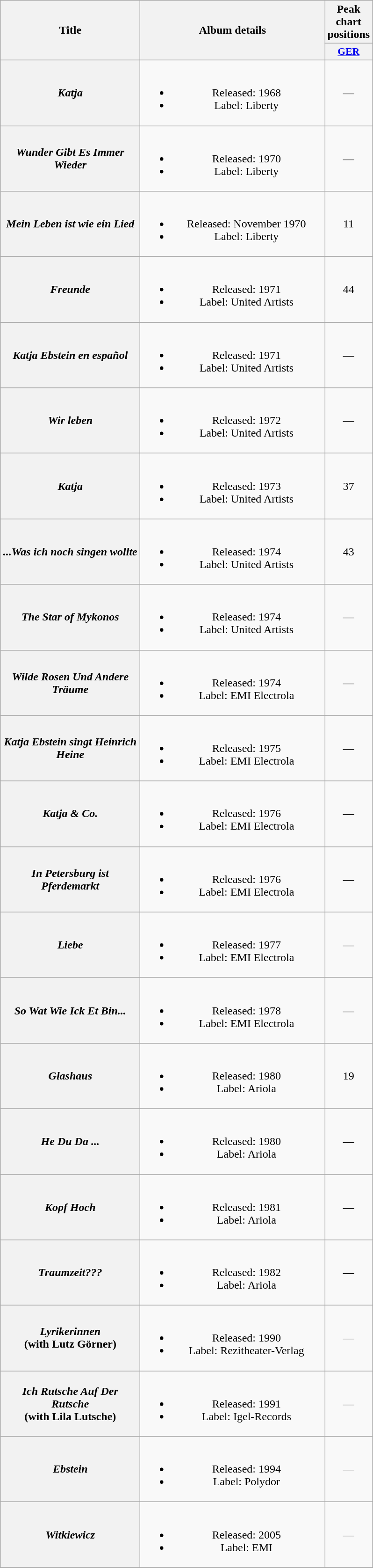<table class="wikitable plainrowheaders" style="text-align:center;" border="1">
<tr>
<th scope="col" rowspan="2" style="width:12em;">Title</th>
<th scope="col" rowspan="2" style="width:16em;">Album details</th>
<th scope="col" colspan="1">Peak chart<br>positions</th>
</tr>
<tr>
<th scope="col" style="width:3em;font-size:90%;"><a href='#'>GER</a><br></th>
</tr>
<tr>
<th scope="row"><em>Katja</em></th>
<td><br><ul><li>Released: 1968</li><li>Label: Liberty</li></ul></td>
<td>—</td>
</tr>
<tr>
<th scope="row"><em>Wunder Gibt Es Immer Wieder</em></th>
<td><br><ul><li>Released: 1970</li><li>Label: Liberty</li></ul></td>
<td>—</td>
</tr>
<tr>
<th scope="row"><em>Mein Leben ist wie ein Lied</em></th>
<td><br><ul><li>Released: November 1970</li><li>Label: Liberty</li></ul></td>
<td>11</td>
</tr>
<tr>
<th scope="row"><em>Freunde</em></th>
<td><br><ul><li>Released: 1971</li><li>Label: United Artists</li></ul></td>
<td>44</td>
</tr>
<tr>
<th scope="row"><em>Katja Ebstein en español</em></th>
<td><br><ul><li>Released: 1971</li><li>Label: United Artists</li></ul></td>
<td>—</td>
</tr>
<tr>
<th scope="row"><em>Wir leben</em></th>
<td><br><ul><li>Released: 1972</li><li>Label: United Artists</li></ul></td>
<td>—</td>
</tr>
<tr>
<th scope="row"><em>Katja</em></th>
<td><br><ul><li>Released: 1973</li><li>Label: United Artists</li></ul></td>
<td>37</td>
</tr>
<tr>
<th scope="row"><em>...Was ich noch singen wollte</em></th>
<td><br><ul><li>Released: 1974</li><li>Label: United Artists</li></ul></td>
<td>43</td>
</tr>
<tr>
<th scope="row"><em>The Star of Mykonos</em></th>
<td><br><ul><li>Released: 1974</li><li>Label: United Artists</li></ul></td>
<td>—</td>
</tr>
<tr>
<th scope="row"><em>Wilde Rosen Und Andere Träume</em></th>
<td><br><ul><li>Released: 1974</li><li>Label: EMI Electrola</li></ul></td>
<td>—</td>
</tr>
<tr>
<th scope="row"><em>Katja Ebstein singt Heinrich Heine</em></th>
<td><br><ul><li>Released: 1975</li><li>Label: EMI Electrola</li></ul></td>
<td>—</td>
</tr>
<tr>
<th scope="row"><em>Katja & Co.</em></th>
<td><br><ul><li>Released: 1976</li><li>Label: EMI Electrola</li></ul></td>
<td>—</td>
</tr>
<tr>
<th scope="row"><em>In Petersburg ist Pferdemarkt</em></th>
<td><br><ul><li>Released: 1976</li><li>Label: EMI Electrola</li></ul></td>
<td>—</td>
</tr>
<tr>
<th scope="row"><em>Liebe</em></th>
<td><br><ul><li>Released: 1977</li><li>Label: EMI Electrola</li></ul></td>
<td>—</td>
</tr>
<tr>
<th scope="row"><em>So Wat Wie Ick Et Bin...</em></th>
<td><br><ul><li>Released: 1978</li><li>Label: EMI Electrola</li></ul></td>
<td>—</td>
</tr>
<tr>
<th scope="row"><em>Glashaus</em></th>
<td><br><ul><li>Released: 1980</li><li>Label: Ariola</li></ul></td>
<td>19</td>
</tr>
<tr>
<th scope="row"><em>He Du Da ...</em></th>
<td><br><ul><li>Released: 1980</li><li>Label: Ariola</li></ul></td>
<td>—</td>
</tr>
<tr>
<th scope="row"><em>Kopf Hoch</em></th>
<td><br><ul><li>Released: 1981</li><li>Label: Ariola</li></ul></td>
<td>—</td>
</tr>
<tr>
<th scope="row"><em>Traumzeit???</em></th>
<td><br><ul><li>Released: 1982</li><li>Label: Ariola</li></ul></td>
<td>—</td>
</tr>
<tr>
<th scope="row"><em>Lyrikerinnen</em> <br>(with Lutz Görner)</th>
<td><br><ul><li>Released: 1990</li><li>Label: Rezitheater-Verlag</li></ul></td>
<td>—</td>
</tr>
<tr>
<th scope="row"><em>Ich Rutsche Auf Der Rutsche</em> <br>(with Lila Lutsche)</th>
<td><br><ul><li>Released: 1991</li><li>Label: Igel-Records</li></ul></td>
<td>—</td>
</tr>
<tr>
<th scope="row"><em>Ebstein</em></th>
<td><br><ul><li>Released: 1994</li><li>Label: Polydor</li></ul></td>
<td>—</td>
</tr>
<tr>
<th scope="row"><em>Witkiewicz</em></th>
<td><br><ul><li>Released: 2005</li><li>Label: EMI</li></ul></td>
<td>—</td>
</tr>
<tr>
</tr>
</table>
